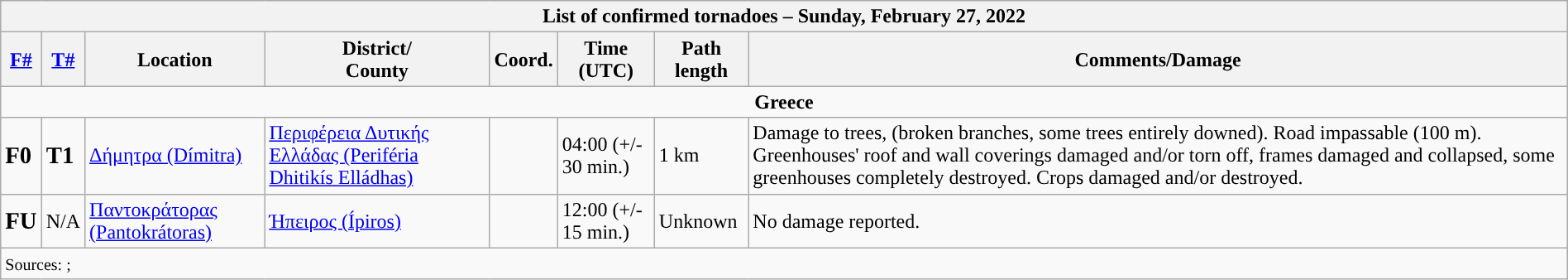<table class="wikitable collapsible" width="100%">
<tr>
<th colspan="8">List of confirmed tornadoes – Sunday, February 27, 2022</th>
</tr>
<tr>
<th><a href='#'>F#</a></th>
<th><a href='#'>T#</a></th>
<th>Location</th>
<th>District/<br>County</th>
<th>Coord.</th>
<th>Time (UTC)</th>
<th>Path length</th>
<th>Comments/Damage</th>
</tr>
<tr>
<td colspan="8" align=center><strong>Greece</strong></td>
</tr>
<tr>
<td><big><strong>F0</strong></big></td>
<td><big><strong>T1</strong></big></td>
<td><a href='#'>Δήμητρα (Dímitra)</a></td>
<td><a href='#'>Περιφέρεια Δυτικής Ελλάδας (Periféria Dhitikís Elládhas)</a></td>
<td></td>
<td>04:00 (+/- 30 min.)</td>
<td>1 km</td>
<td>Damage to trees, (broken branches, some trees entirely downed). Road impassable (100 m). Greenhouses' roof and wall coverings damaged and/or torn off, frames damaged and collapsed, some greenhouses completely destroyed. Crops damaged and/or destroyed.</td>
</tr>
<tr>
<td><big><strong>FU</strong></big></td>
<td>N/A</td>
<td><a href='#'>Παντοκράτορας (Pantokrátoras)</a></td>
<td><a href='#'>Ήπειρος (Ípiros)</a></td>
<td></td>
<td>12:00 (+/- 15 min.)</td>
<td>Unknown</td>
<td>No damage reported.</td>
</tr>
<tr>
<td colspan="8"><small>Sources: ;  </small></td>
</tr>
</table>
